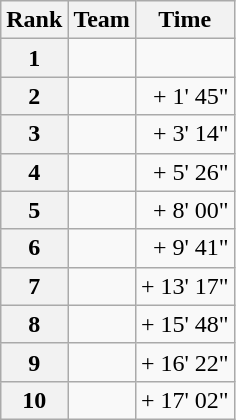<table class="wikitable">
<tr>
<th scope="col">Rank</th>
<th scope="col">Team</th>
<th scope="col">Time</th>
</tr>
<tr>
<th scope="row">1</th>
<td> </td>
<td></td>
</tr>
<tr>
<th scope="row">2</th>
<td></td>
<td style="text-align:right;">+ 1' 45"</td>
</tr>
<tr>
<th scope="row">3</th>
<td></td>
<td style="text-align:right;">+ 3' 14"</td>
</tr>
<tr>
<th scope="row">4</th>
<td></td>
<td style="text-align:right;">+ 5' 26"</td>
</tr>
<tr>
<th scope="row">5</th>
<td></td>
<td style="text-align:right;">+ 8' 00"</td>
</tr>
<tr>
<th scope="row">6</th>
<td></td>
<td style="text-align:right;">+ 9' 41"</td>
</tr>
<tr>
<th scope="row">7</th>
<td></td>
<td style="text-align:right;">+ 13' 17"</td>
</tr>
<tr>
<th scope="row">8</th>
<td></td>
<td style="text-align:right;">+ 15' 48"</td>
</tr>
<tr>
<th scope="row">9</th>
<td></td>
<td style="text-align:right;">+ 16' 22"</td>
</tr>
<tr>
<th scope="row">10</th>
<td></td>
<td style="text-align:right;">+ 17' 02"</td>
</tr>
</table>
